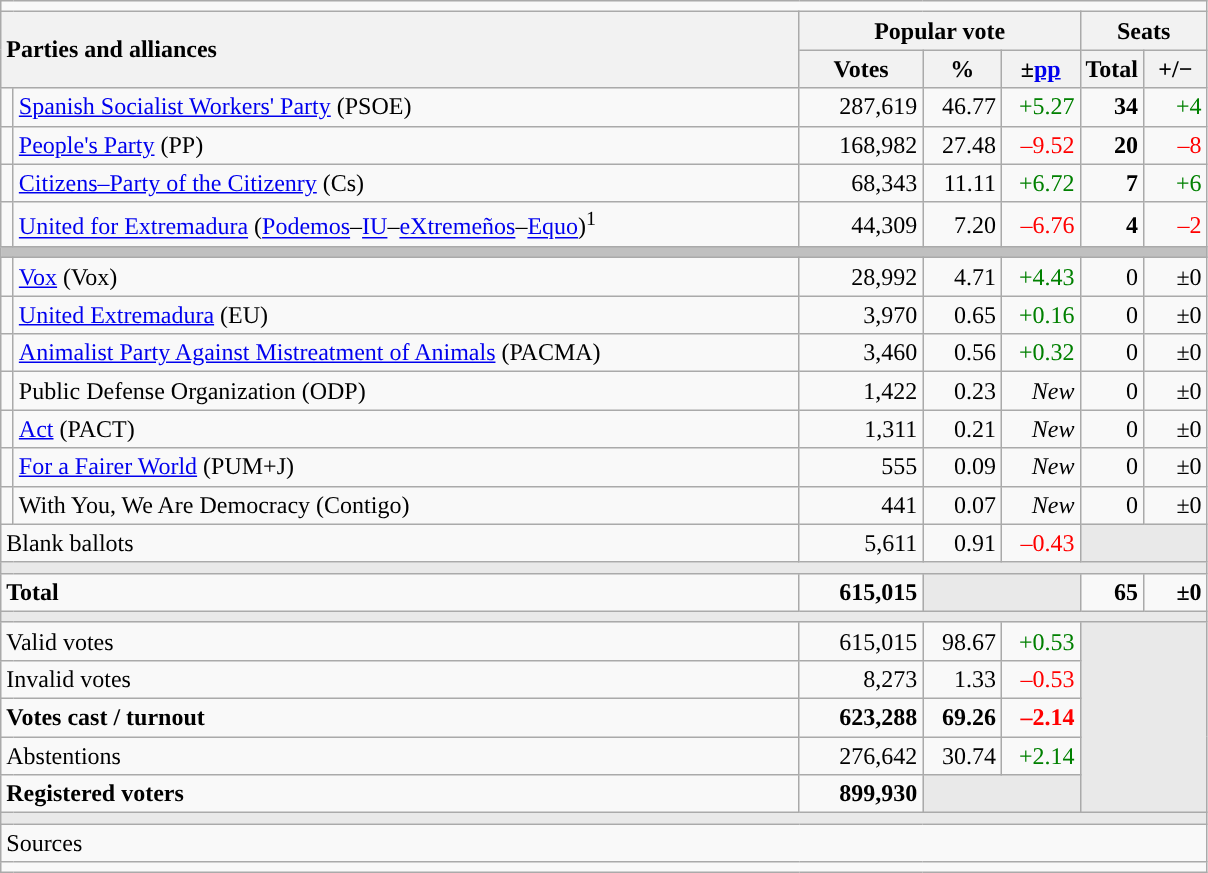<table class="wikitable" style="text-align:right;">
<tr>
<td colspan="7"></td>
</tr>
<tr>
<th style="text-align:left;" rowspan="2" colspan="2" width="525">Parties and alliances</th>
<th colspan="3">Popular vote</th>
<th colspan="2">Seats</th>
</tr>
<tr>
<th width="75">Votes</th>
<th width="45">%</th>
<th width="45">±<a href='#'>pp</a></th>
<th width="35">Total</th>
<th width="35">+/−</th>
</tr>
<tr>
<td width="1" style="color:inherit;background:"></td>
<td align="left"><a href='#'>Spanish Socialist Workers' Party</a> (PSOE)</td>
<td>287,619</td>
<td>46.77</td>
<td style="color:green;">+5.27</td>
<td><strong>34</strong></td>
<td style="color:green;">+4</td>
</tr>
<tr>
<td style="color:inherit;background:"></td>
<td align="left"><a href='#'>People's Party</a> (PP)</td>
<td>168,982</td>
<td>27.48</td>
<td style="color:red;">–9.52</td>
<td><strong>20</strong></td>
<td style="color:red;">–8</td>
</tr>
<tr>
<td style="color:inherit;background:"></td>
<td align="left"><a href='#'>Citizens–Party of the Citizenry</a> (Cs)</td>
<td>68,343</td>
<td>11.11</td>
<td style="color:green;">+6.72</td>
<td><strong>7</strong></td>
<td style="color:green;">+6</td>
</tr>
<tr>
<td style="color:inherit;background:"></td>
<td align="left"><a href='#'>United for Extremadura</a> (<a href='#'>Podemos</a>–<a href='#'>IU</a>–<a href='#'>eXtremeños</a>–<a href='#'>Equo</a>)<sup>1</sup></td>
<td>44,309</td>
<td>7.20</td>
<td style="color:red;">–6.76</td>
<td><strong>4</strong></td>
<td style="color:red;">–2</td>
</tr>
<tr>
<td colspan="7" bgcolor="#C0C0C0"></td>
</tr>
<tr>
<td style="color:inherit;background:"></td>
<td align="left"><a href='#'>Vox</a> (Vox)</td>
<td>28,992</td>
<td>4.71</td>
<td style="color:green;">+4.43</td>
<td>0</td>
<td>±0</td>
</tr>
<tr>
<td style="color:inherit;background:"></td>
<td align="left"><a href='#'>United Extremadura</a> (EU)</td>
<td>3,970</td>
<td>0.65</td>
<td style="color:green;">+0.16</td>
<td>0</td>
<td>±0</td>
</tr>
<tr>
<td style="color:inherit;background:"></td>
<td align="left"><a href='#'>Animalist Party Against Mistreatment of Animals</a> (PACMA)</td>
<td>3,460</td>
<td>0.56</td>
<td style="color:green;">+0.32</td>
<td>0</td>
<td>±0</td>
</tr>
<tr>
<td style="color:inherit;background:"></td>
<td align="left">Public Defense Organization (ODP)</td>
<td>1,422</td>
<td>0.23</td>
<td><em>New</em></td>
<td>0</td>
<td>±0</td>
</tr>
<tr>
<td style="color:inherit;background:"></td>
<td align="left"><a href='#'>Act</a> (PACT)</td>
<td>1,311</td>
<td>0.21</td>
<td><em>New</em></td>
<td>0</td>
<td>±0</td>
</tr>
<tr>
<td style="color:inherit;background:"></td>
<td align="left"><a href='#'>For a Fairer World</a> (PUM+J)</td>
<td>555</td>
<td>0.09</td>
<td><em>New</em></td>
<td>0</td>
<td>±0</td>
</tr>
<tr>
<td style="color:inherit;background:"></td>
<td align="left">With You, We Are Democracy (Contigo)</td>
<td>441</td>
<td>0.07</td>
<td><em>New</em></td>
<td>0</td>
<td>±0</td>
</tr>
<tr>
<td align="left" colspan="2">Blank ballots</td>
<td>5,611</td>
<td>0.91</td>
<td style="color:red;">–0.43</td>
<td bgcolor="#E9E9E9" colspan="2"></td>
</tr>
<tr>
<td colspan="7" bgcolor="#E9E9E9"></td>
</tr>
<tr style="font-weight:bold;">
<td align="left" colspan="2">Total</td>
<td>615,015</td>
<td bgcolor="#E9E9E9" colspan="2"></td>
<td>65</td>
<td>±0</td>
</tr>
<tr>
<td colspan="7" bgcolor="#E9E9E9"></td>
</tr>
<tr>
<td align="left" colspan="2">Valid votes</td>
<td>615,015</td>
<td>98.67</td>
<td style="color:green;">+0.53</td>
<td bgcolor="#E9E9E9" colspan="2" rowspan="5"></td>
</tr>
<tr>
<td align="left" colspan="2">Invalid votes</td>
<td>8,273</td>
<td>1.33</td>
<td style="color:red;">–0.53</td>
</tr>
<tr style="font-weight:bold;">
<td align="left" colspan="2">Votes cast / turnout</td>
<td>623,288</td>
<td>69.26</td>
<td style="color:red;">–2.14</td>
</tr>
<tr>
<td align="left" colspan="2">Abstentions</td>
<td>276,642</td>
<td>30.74</td>
<td style="color:green;">+2.14</td>
</tr>
<tr style="font-weight:bold;">
<td align="left" colspan="2">Registered voters</td>
<td>899,930</td>
<td bgcolor="#E9E9E9" colspan="2"></td>
</tr>
<tr>
<td colspan="7" bgcolor="#E9E9E9"></td>
</tr>
<tr>
<td align="left" colspan="7">Sources</td>
</tr>
<tr>
<td colspan="7" style="text-align:left; max-width:790px;"></td>
</tr>
</table>
